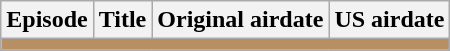<table class="wikitable plainrowheaders">
<tr>
<th>Episode</th>
<th>Title</th>
<th>Original airdate</th>
<th>US airdate</th>
</tr>
<tr>
<td colspan="4" bgcolor="#B88F65"></td>
</tr>
<tr>
</tr>
</table>
